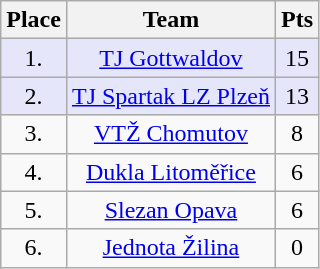<table class="wikitable">
<tr>
<th>Place</th>
<th>Team</th>
<th>Pts</th>
</tr>
<tr align="center" bgcolor="#e6e6fa">
<td>1.</td>
<td><a href='#'>TJ Gottwaldov</a></td>
<td>15</td>
</tr>
<tr align="center" bgcolor="#e6e6fa">
<td>2.</td>
<td><a href='#'>TJ Spartak LZ Plzeň</a></td>
<td>13</td>
</tr>
<tr align="center">
<td>3.</td>
<td><a href='#'>VTŽ Chomutov</a></td>
<td>8</td>
</tr>
<tr align="center">
<td>4.</td>
<td><a href='#'>Dukla Litoměřice</a></td>
<td>6</td>
</tr>
<tr align="center">
<td>5.</td>
<td><a href='#'>Slezan Opava</a></td>
<td>6</td>
</tr>
<tr align="center">
<td>6.</td>
<td><a href='#'>Jednota Žilina</a></td>
<td>0</td>
</tr>
</table>
